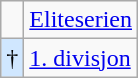<table class="wikitable">
<tr>
<td></td>
<td><a href='#'>Eliteserien</a></td>
</tr>
<tr>
<td style="background-color: #D0E7FF">†</td>
<td><a href='#'>1. divisjon</a></td>
</tr>
</table>
